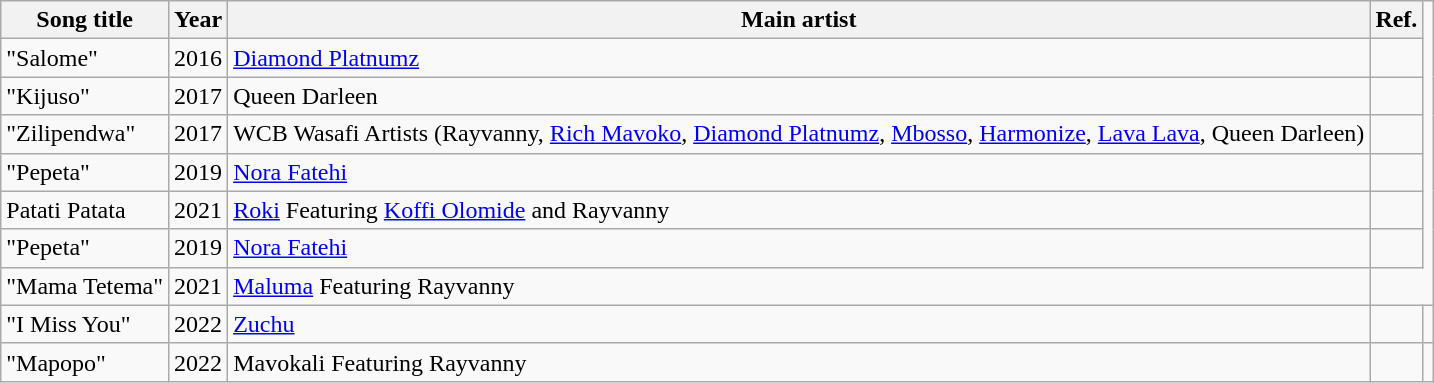<table class="wikitable">
<tr>
<th>Song title</th>
<th>Year</th>
<th>Main artist</th>
<th>Ref.</th>
</tr>
<tr>
<td>"Salome"</td>
<td>2016</td>
<td><a href='#'>Diamond Platnumz</a></td>
<td></td>
</tr>
<tr>
<td>"Kijuso"</td>
<td>2017</td>
<td>Queen Darleen</td>
<td></td>
</tr>
<tr>
<td>"Zilipendwa"</td>
<td>2017</td>
<td>WCB Wasafi Artists (Rayvanny, <a href='#'>Rich Mavoko</a>, <a href='#'>Diamond Platnumz</a>, <a href='#'>Mbosso</a>, <a href='#'>Harmonize</a>, <a href='#'>Lava Lava</a>, Queen Darleen)</td>
<td></td>
</tr>
<tr>
<td>"Pepeta"</td>
<td>2019</td>
<td><a href='#'>Nora Fatehi</a></td>
<td></td>
</tr>
<tr>
<td>Patati Patata</td>
<td>2021</td>
<td><a href='#'>Roki</a> Featuring <a href='#'>Koffi Olomide</a> and Rayvanny</td>
<td></td>
</tr>
<tr>
<td>"Pepeta"</td>
<td>2019</td>
<td><a href='#'>Nora Fatehi</a></td>
<td></td>
</tr>
<tr>
<td>"Mama Tetema"</td>
<td>2021</td>
<td><a href='#'>Maluma</a> Featuring Rayvanny</td>
</tr>
<tr>
<td>"I Miss You"</td>
<td>2022</td>
<td><a href='#'>Zuchu</a></td>
<td></td>
<td></td>
</tr>
<tr>
<td>"Mapopo"</td>
<td>2022</td>
<td>Mavokali Featuring Rayvanny</td>
<td></td>
<td></td>
</tr>
</table>
